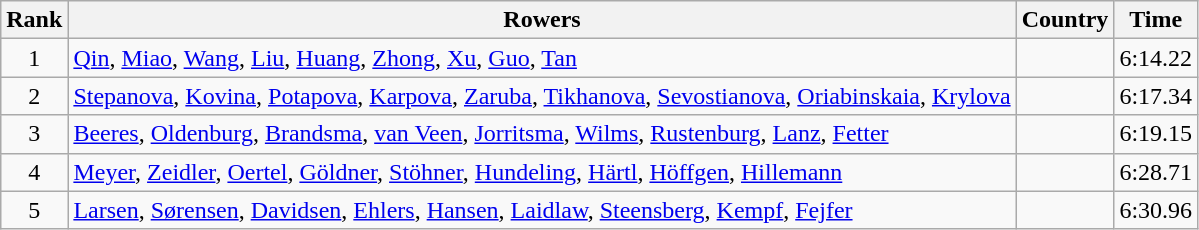<table class="wikitable" style="text-align:center">
<tr>
<th>Rank</th>
<th>Rowers</th>
<th>Country</th>
<th>Time</th>
</tr>
<tr>
<td>1</td>
<td align="left"><a href='#'>Qin</a>, <a href='#'>Miao</a>, <a href='#'>Wang</a>, <a href='#'>Liu</a>, <a href='#'>Huang</a>, <a href='#'>Zhong</a>, <a href='#'>Xu</a>, <a href='#'>Guo</a>, <a href='#'>Tan</a></td>
<td align="left"></td>
<td>6:14.22</td>
</tr>
<tr>
<td>2</td>
<td align="left"><a href='#'>Stepanova</a>, <a href='#'>Kovina</a>, <a href='#'>Potapova</a>, <a href='#'>Karpova</a>, <a href='#'>Zaruba</a>, <a href='#'>Tikhanova</a>, <a href='#'>Sevostianova</a>, <a href='#'>Oriabinskaia</a>, <a href='#'>Krylova</a></td>
<td align="left"></td>
<td>6:17.34</td>
</tr>
<tr>
<td>3</td>
<td align="left"><a href='#'>Beeres</a>, <a href='#'>Oldenburg</a>, <a href='#'>Brandsma</a>, <a href='#'>van Veen</a>, <a href='#'>Jorritsma</a>, <a href='#'>Wilms</a>, <a href='#'>Rustenburg</a>, <a href='#'>Lanz</a>, <a href='#'>Fetter</a></td>
<td align="left"></td>
<td>6:19.15</td>
</tr>
<tr>
<td>4</td>
<td align="left"><a href='#'>Meyer</a>, <a href='#'>Zeidler</a>, <a href='#'>Oertel</a>, <a href='#'>Göldner</a>, <a href='#'>Stöhner</a>, <a href='#'>Hundeling</a>, <a href='#'>Härtl</a>, <a href='#'>Höffgen</a>, <a href='#'>Hillemann</a></td>
<td align="left"></td>
<td>6:28.71</td>
</tr>
<tr>
<td>5</td>
<td align="left"><a href='#'>Larsen</a>, <a href='#'>Sørensen</a>, <a href='#'>Davidsen</a>, <a href='#'>Ehlers</a>, <a href='#'>Hansen</a>, <a href='#'>Laidlaw</a>, <a href='#'>Steensberg</a>, <a href='#'>Kempf</a>, <a href='#'>Fejfer</a></td>
<td align="left"></td>
<td>6:30.96</td>
</tr>
</table>
